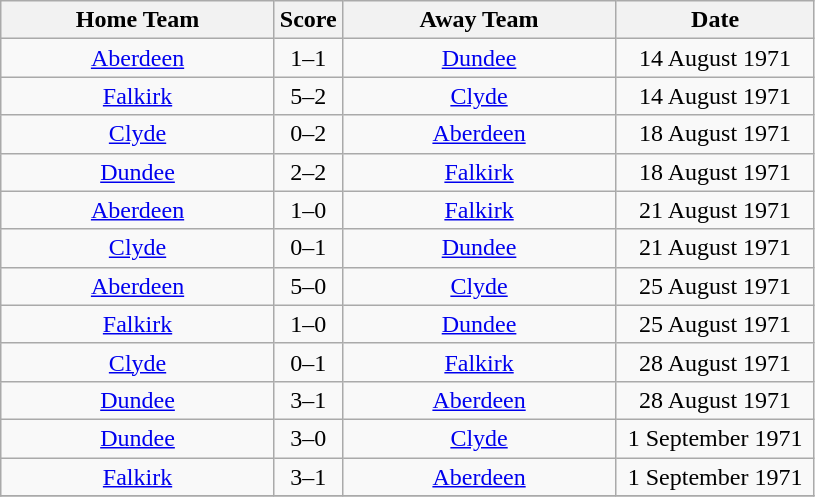<table class="wikitable" style="text-align:center;">
<tr>
<th width=175>Home Team</th>
<th width=20>Score</th>
<th width=175>Away Team</th>
<th width= 125>Date</th>
</tr>
<tr>
<td><a href='#'>Aberdeen</a></td>
<td>1–1</td>
<td><a href='#'>Dundee</a></td>
<td>14 August 1971</td>
</tr>
<tr>
<td><a href='#'>Falkirk</a></td>
<td>5–2</td>
<td><a href='#'>Clyde</a></td>
<td>14 August 1971</td>
</tr>
<tr>
<td><a href='#'>Clyde</a></td>
<td>0–2</td>
<td><a href='#'>Aberdeen</a></td>
<td>18 August 1971</td>
</tr>
<tr>
<td><a href='#'>Dundee</a></td>
<td>2–2</td>
<td><a href='#'>Falkirk</a></td>
<td>18 August 1971</td>
</tr>
<tr>
<td><a href='#'>Aberdeen</a></td>
<td>1–0</td>
<td><a href='#'>Falkirk</a></td>
<td>21 August 1971</td>
</tr>
<tr>
<td><a href='#'>Clyde</a></td>
<td>0–1</td>
<td><a href='#'>Dundee</a></td>
<td>21 August 1971</td>
</tr>
<tr>
<td><a href='#'>Aberdeen</a></td>
<td>5–0</td>
<td><a href='#'>Clyde</a></td>
<td>25 August 1971</td>
</tr>
<tr>
<td><a href='#'>Falkirk</a></td>
<td>1–0</td>
<td><a href='#'>Dundee</a></td>
<td>25 August 1971</td>
</tr>
<tr>
<td><a href='#'>Clyde</a></td>
<td>0–1</td>
<td><a href='#'>Falkirk</a></td>
<td>28 August 1971</td>
</tr>
<tr>
<td><a href='#'>Dundee</a></td>
<td>3–1</td>
<td><a href='#'>Aberdeen</a></td>
<td>28 August 1971</td>
</tr>
<tr>
<td><a href='#'>Dundee</a></td>
<td>3–0</td>
<td><a href='#'>Clyde</a></td>
<td>1 September 1971</td>
</tr>
<tr>
<td><a href='#'>Falkirk</a></td>
<td>3–1</td>
<td><a href='#'>Aberdeen</a></td>
<td>1 September 1971</td>
</tr>
<tr>
</tr>
</table>
